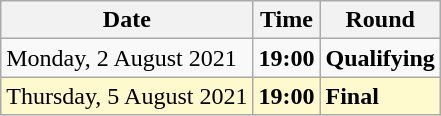<table class="wikitable">
<tr>
<th>Date</th>
<th>Time</th>
<th>Round</th>
</tr>
<tr>
<td>Monday, 2 August 2021</td>
<td><strong>19:00</strong></td>
<td><strong>Qualifying</strong></td>
</tr>
<tr style=background:lemonchiffon>
<td>Thursday, 5 August 2021</td>
<td><strong>19:00</strong></td>
<td><strong>Final</strong></td>
</tr>
</table>
